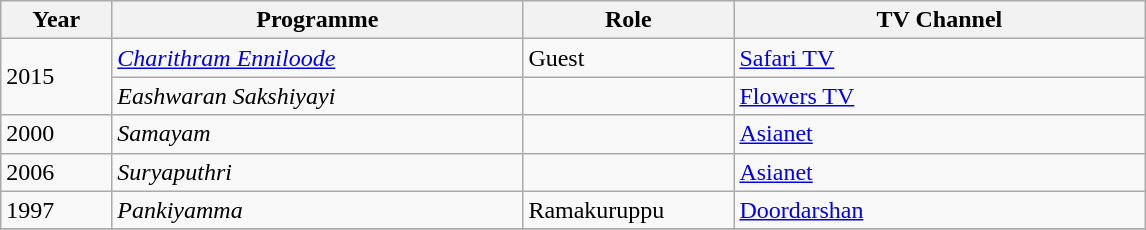<table class="wikitable sortable">
<tr>
<th style="width: 50pt;">Year</th>
<th style="width: 200pt;">Programme</th>
<th style="width: 100pt;" class="unsortable">Role</th>
<th style="width: 200pt;" class="unsortable">TV Channel</th>
</tr>
<tr>
<td rowspan="2">2015</td>
<td><em><a href='#'>Charithram Enniloode</a></em></td>
<td>Guest</td>
<td><a href='#'>Safari TV</a></td>
</tr>
<tr>
<td><em>Eashwaran Sakshiyayi</em></td>
<td></td>
<td><a href='#'>Flowers TV</a></td>
</tr>
<tr>
<td>2000</td>
<td><em>Samayam</em></td>
<td></td>
<td><a href='#'>Asianet</a></td>
</tr>
<tr>
<td>2006</td>
<td><em>Suryaputhri</em></td>
<td></td>
<td><a href='#'>Asianet</a></td>
</tr>
<tr>
<td>1997</td>
<td><em>Pankiyamma</em></td>
<td>Ramakuruppu</td>
<td><a href='#'>Doordarshan</a></td>
</tr>
<tr>
</tr>
</table>
